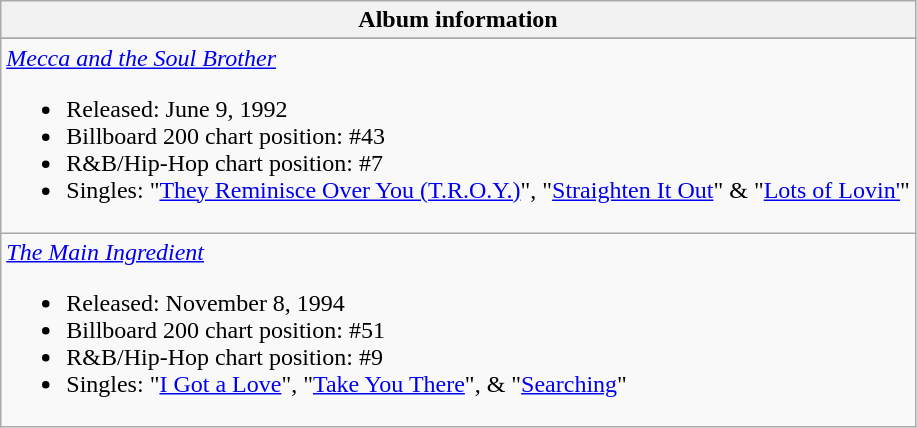<table class="wikitable">
<tr>
<th>Album information</th>
</tr>
<tr>
</tr>
<tr>
<td><em><a href='#'>Mecca and the Soul Brother</a></em><br><ul><li>Released: June 9, 1992</li><li>Billboard 200 chart position: #43</li><li>R&B/Hip-Hop chart position: #7</li><li>Singles: "<a href='#'>They Reminisce Over You (T.R.O.Y.)</a>", "<a href='#'>Straighten It Out</a>" & "<a href='#'>Lots of Lovin'</a>"</li></ul></td>
</tr>
<tr>
<td><em><a href='#'>The Main Ingredient</a></em><br><ul><li>Released: November 8, 1994</li><li>Billboard 200 chart position: #51</li><li>R&B/Hip-Hop chart position: #9</li><li>Singles: "<a href='#'>I Got a Love</a>", "<a href='#'>Take You There</a>", & "<a href='#'>Searching</a>"</li></ul></td>
</tr>
</table>
